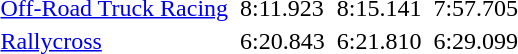<table>
<tr>
<td><a href='#'>Off-Road Truck Racing</a></td>
<td></td>
<td>8:11.923</td>
<td></td>
<td>8:15.141</td>
<td></td>
<td>7:57.705</td>
</tr>
<tr>
<td><a href='#'>Rallycross</a></td>
<td></td>
<td>6:20.843</td>
<td></td>
<td>6:21.810</td>
<td></td>
<td>6:29.099</td>
</tr>
</table>
